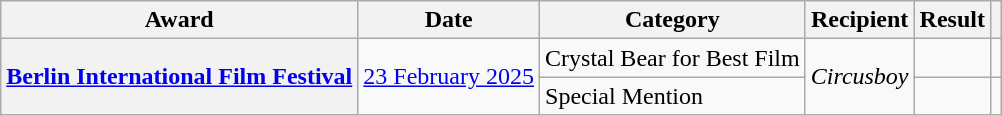<table class="wikitable sortable plainrowheaders">
<tr>
<th>Award</th>
<th>Date</th>
<th>Category</th>
<th>Recipient</th>
<th>Result</th>
<th></th>
</tr>
<tr>
<th scope="row" rowspan="2"><a href='#'>Berlin International Film Festival</a></th>
<td rowspan="2"><a href='#'>23 February 2025</a></td>
<td>Crystal Bear for Best Film</td>
<td rowspan="2"><em>Circusboy</em></td>
<td></td>
<td align="center" rowspan="1"></td>
</tr>
<tr>
<td>Special Mention</td>
<td></td>
<td align="center" rowspan="1"></td>
</tr>
</table>
